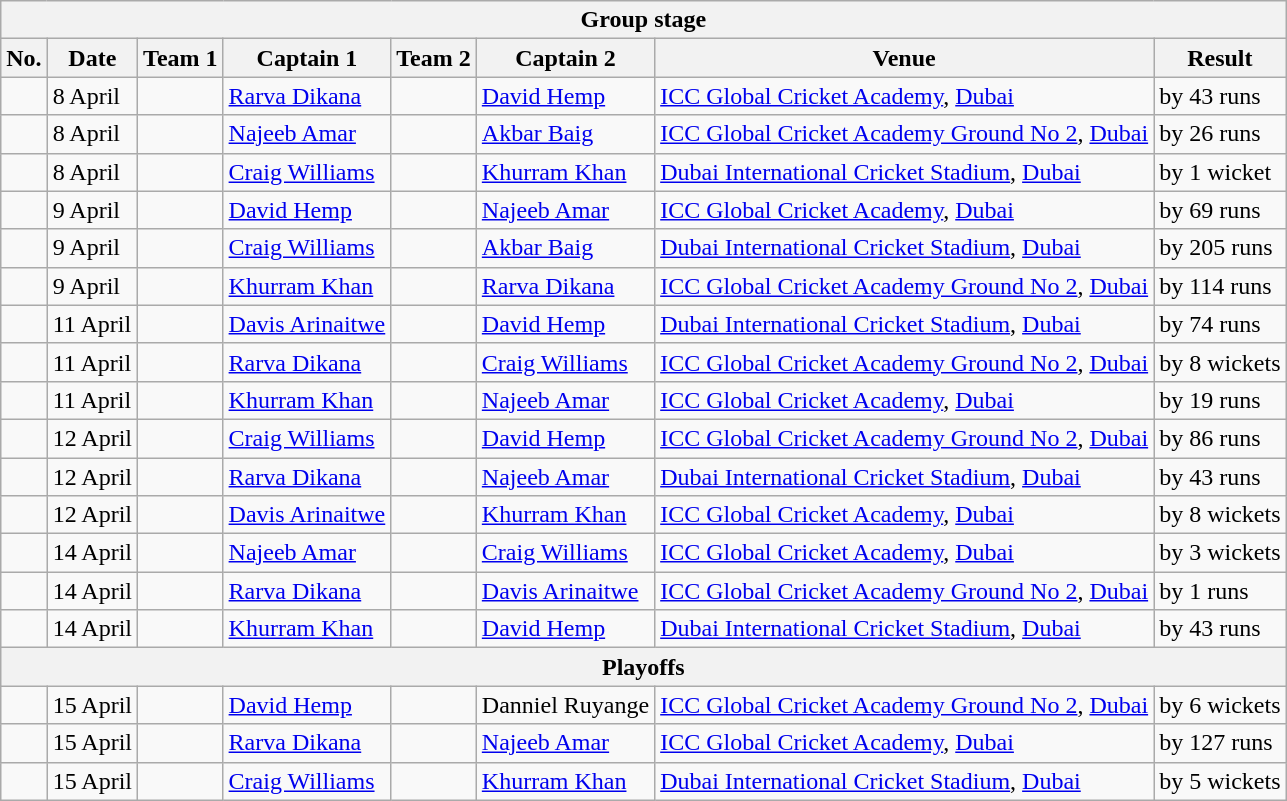<table class="wikitable">
<tr>
<th colspan="8">Group stage</th>
</tr>
<tr>
<th>No.</th>
<th>Date</th>
<th>Team 1</th>
<th>Captain 1</th>
<th>Team 2</th>
<th>Captain 2</th>
<th>Venue</th>
<th>Result</th>
</tr>
<tr>
<td></td>
<td>8 April</td>
<td></td>
<td><a href='#'>Rarva Dikana</a></td>
<td></td>
<td><a href='#'>David Hemp</a></td>
<td><a href='#'>ICC Global Cricket Academy</a>, <a href='#'>Dubai</a></td>
<td> by 43 runs</td>
</tr>
<tr>
<td></td>
<td>8 April</td>
<td></td>
<td><a href='#'>Najeeb Amar</a></td>
<td></td>
<td><a href='#'>Akbar Baig</a></td>
<td><a href='#'>ICC Global Cricket Academy Ground No 2</a>, <a href='#'>Dubai</a></td>
<td> by 26 runs</td>
</tr>
<tr>
<td></td>
<td>8 April</td>
<td></td>
<td><a href='#'>Craig Williams</a></td>
<td></td>
<td><a href='#'>Khurram Khan</a></td>
<td><a href='#'>Dubai International Cricket Stadium</a>, <a href='#'>Dubai</a></td>
<td> by 1 wicket</td>
</tr>
<tr>
<td></td>
<td>9 April</td>
<td></td>
<td><a href='#'>David Hemp</a></td>
<td></td>
<td><a href='#'>Najeeb Amar</a></td>
<td><a href='#'>ICC Global Cricket Academy</a>, <a href='#'>Dubai</a></td>
<td> by 69 runs</td>
</tr>
<tr>
<td></td>
<td>9 April</td>
<td></td>
<td><a href='#'>Craig Williams</a></td>
<td></td>
<td><a href='#'>Akbar Baig</a></td>
<td><a href='#'>Dubai International Cricket Stadium</a>, <a href='#'>Dubai</a></td>
<td> by 205 runs</td>
</tr>
<tr>
<td></td>
<td>9 April</td>
<td></td>
<td><a href='#'>Khurram Khan</a></td>
<td></td>
<td><a href='#'>Rarva Dikana</a></td>
<td><a href='#'>ICC Global Cricket Academy Ground No 2</a>, <a href='#'>Dubai</a></td>
<td> by 114 runs</td>
</tr>
<tr>
<td></td>
<td>11 April</td>
<td></td>
<td><a href='#'>Davis Arinaitwe</a></td>
<td></td>
<td><a href='#'>David Hemp</a></td>
<td><a href='#'>Dubai International Cricket Stadium</a>, <a href='#'>Dubai</a></td>
<td> by 74 runs</td>
</tr>
<tr>
<td></td>
<td>11 April</td>
<td></td>
<td><a href='#'>Rarva Dikana</a></td>
<td></td>
<td><a href='#'>Craig Williams</a></td>
<td><a href='#'>ICC Global Cricket Academy Ground No 2</a>, <a href='#'>Dubai</a></td>
<td> by 8 wickets</td>
</tr>
<tr>
<td></td>
<td>11 April</td>
<td></td>
<td><a href='#'>Khurram Khan</a></td>
<td></td>
<td><a href='#'>Najeeb Amar</a></td>
<td><a href='#'>ICC Global Cricket Academy</a>, <a href='#'>Dubai</a></td>
<td> by 19 runs</td>
</tr>
<tr>
<td></td>
<td>12 April</td>
<td></td>
<td><a href='#'>Craig Williams</a></td>
<td></td>
<td><a href='#'>David Hemp</a></td>
<td><a href='#'>ICC Global Cricket Academy Ground No 2</a>, <a href='#'>Dubai</a></td>
<td> by 86 runs</td>
</tr>
<tr>
<td></td>
<td>12 April</td>
<td></td>
<td><a href='#'>Rarva Dikana</a></td>
<td></td>
<td><a href='#'>Najeeb Amar</a></td>
<td><a href='#'>Dubai International Cricket Stadium</a>, <a href='#'>Dubai</a></td>
<td> by 43 runs</td>
</tr>
<tr>
<td></td>
<td>12 April</td>
<td></td>
<td><a href='#'>Davis Arinaitwe</a></td>
<td></td>
<td><a href='#'>Khurram Khan</a></td>
<td><a href='#'>ICC Global Cricket Academy</a>, <a href='#'>Dubai</a></td>
<td> by 8 wickets</td>
</tr>
<tr>
<td></td>
<td>14 April</td>
<td></td>
<td><a href='#'>Najeeb Amar</a></td>
<td></td>
<td><a href='#'>Craig Williams</a></td>
<td><a href='#'>ICC Global Cricket Academy</a>, <a href='#'>Dubai</a></td>
<td> by 3 wickets</td>
</tr>
<tr>
<td></td>
<td>14 April</td>
<td></td>
<td><a href='#'>Rarva Dikana</a></td>
<td></td>
<td><a href='#'>Davis Arinaitwe</a></td>
<td><a href='#'>ICC Global Cricket Academy Ground No 2</a>, <a href='#'>Dubai</a></td>
<td> by 1 runs</td>
</tr>
<tr>
<td></td>
<td>14 April</td>
<td></td>
<td><a href='#'>Khurram Khan</a></td>
<td></td>
<td><a href='#'>David Hemp</a></td>
<td><a href='#'>Dubai International Cricket Stadium</a>, <a href='#'>Dubai</a></td>
<td> by 43 runs</td>
</tr>
<tr>
<th colspan="8">Playoffs</th>
</tr>
<tr>
<td></td>
<td>15 April</td>
<td></td>
<td><a href='#'>David Hemp</a></td>
<td></td>
<td>Danniel Ruyange</td>
<td><a href='#'>ICC Global Cricket Academy Ground No 2</a>, <a href='#'>Dubai</a></td>
<td> by 6 wickets</td>
</tr>
<tr>
<td></td>
<td>15 April</td>
<td></td>
<td><a href='#'>Rarva Dikana</a></td>
<td></td>
<td><a href='#'>Najeeb Amar</a></td>
<td><a href='#'>ICC Global Cricket Academy</a>, <a href='#'>Dubai</a></td>
<td> by 127 runs</td>
</tr>
<tr>
<td></td>
<td>15 April</td>
<td></td>
<td><a href='#'>Craig Williams</a></td>
<td></td>
<td><a href='#'>Khurram Khan</a></td>
<td><a href='#'>Dubai International Cricket Stadium</a>, <a href='#'>Dubai</a></td>
<td> by 5 wickets</td>
</tr>
</table>
